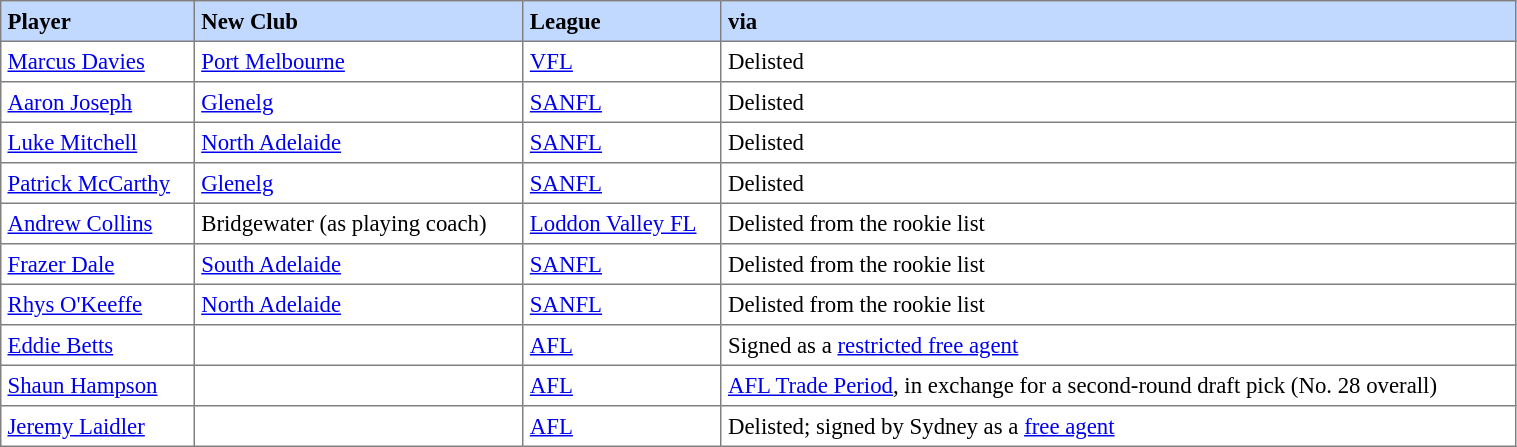<table border="1" cellpadding="4" cellspacing="0"  style="text-align:left; font-size:95%; border-collapse:collapse; width:80%;">
<tr style="background:#C1D8FF;">
<th>Player</th>
<th>New Club</th>
<th>League</th>
<th>via</th>
</tr>
<tr>
<td> <a href='#'>Marcus Davies</a></td>
<td><a href='#'>Port Melbourne</a></td>
<td><a href='#'>VFL</a></td>
<td>Delisted</td>
</tr>
<tr>
<td> <a href='#'>Aaron Joseph</a></td>
<td><a href='#'>Glenelg</a></td>
<td><a href='#'>SANFL</a></td>
<td>Delisted</td>
</tr>
<tr>
<td> <a href='#'>Luke Mitchell</a></td>
<td><a href='#'>North Adelaide</a></td>
<td><a href='#'>SANFL</a></td>
<td>Delisted</td>
</tr>
<tr>
<td> <a href='#'>Patrick McCarthy</a></td>
<td><a href='#'>Glenelg</a></td>
<td><a href='#'>SANFL</a></td>
<td>Delisted</td>
</tr>
<tr>
<td> <a href='#'>Andrew Collins</a></td>
<td>Bridgewater (as playing coach)</td>
<td><a href='#'>Loddon Valley FL</a></td>
<td>Delisted from the rookie list</td>
</tr>
<tr>
<td> <a href='#'>Frazer Dale</a></td>
<td><a href='#'>South Adelaide</a></td>
<td><a href='#'>SANFL</a></td>
<td>Delisted from the rookie list</td>
</tr>
<tr>
<td> <a href='#'>Rhys O'Keeffe</a></td>
<td><a href='#'>North Adelaide</a></td>
<td><a href='#'>SANFL</a></td>
<td>Delisted from the rookie list</td>
</tr>
<tr>
<td> <a href='#'>Eddie Betts</a></td>
<td></td>
<td><a href='#'>AFL</a></td>
<td>Signed as a <a href='#'>restricted free agent</a></td>
</tr>
<tr>
<td> <a href='#'>Shaun Hampson</a></td>
<td></td>
<td><a href='#'>AFL</a></td>
<td><a href='#'>AFL Trade Period</a>, in exchange for a second-round draft pick (No. 28 overall)</td>
</tr>
<tr>
<td> <a href='#'>Jeremy Laidler</a></td>
<td></td>
<td><a href='#'>AFL</a></td>
<td>Delisted; signed by Sydney as a <a href='#'>free agent</a></td>
</tr>
</table>
